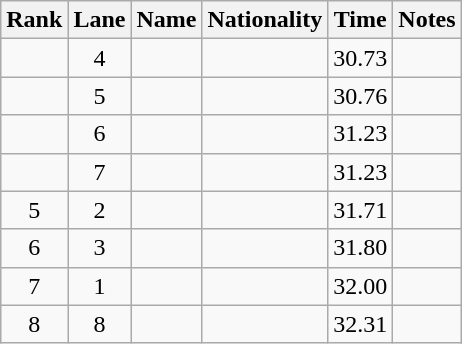<table class="wikitable sortable" style="text-align:center">
<tr>
<th>Rank</th>
<th>Lane</th>
<th>Name</th>
<th>Nationality</th>
<th>Time</th>
<th>Notes</th>
</tr>
<tr>
<td></td>
<td>4</td>
<td align=left></td>
<td align=left></td>
<td>30.73</td>
<td><strong></strong></td>
</tr>
<tr>
<td></td>
<td>5</td>
<td align=left></td>
<td align=left></td>
<td>30.76</td>
<td></td>
</tr>
<tr>
<td></td>
<td>6</td>
<td align=left></td>
<td align=left></td>
<td>31.23</td>
<td></td>
</tr>
<tr>
<td></td>
<td>7</td>
<td align=left></td>
<td align=left></td>
<td>31.23</td>
<td></td>
</tr>
<tr>
<td>5</td>
<td>2</td>
<td align=left></td>
<td align=left></td>
<td>31.71</td>
<td></td>
</tr>
<tr>
<td>6</td>
<td>3</td>
<td align=left></td>
<td align=left></td>
<td>31.80</td>
<td></td>
</tr>
<tr>
<td>7</td>
<td>1</td>
<td align=left></td>
<td align=left></td>
<td>32.00</td>
<td></td>
</tr>
<tr>
<td>8</td>
<td>8</td>
<td align=left></td>
<td align=left></td>
<td>32.31</td>
<td></td>
</tr>
</table>
